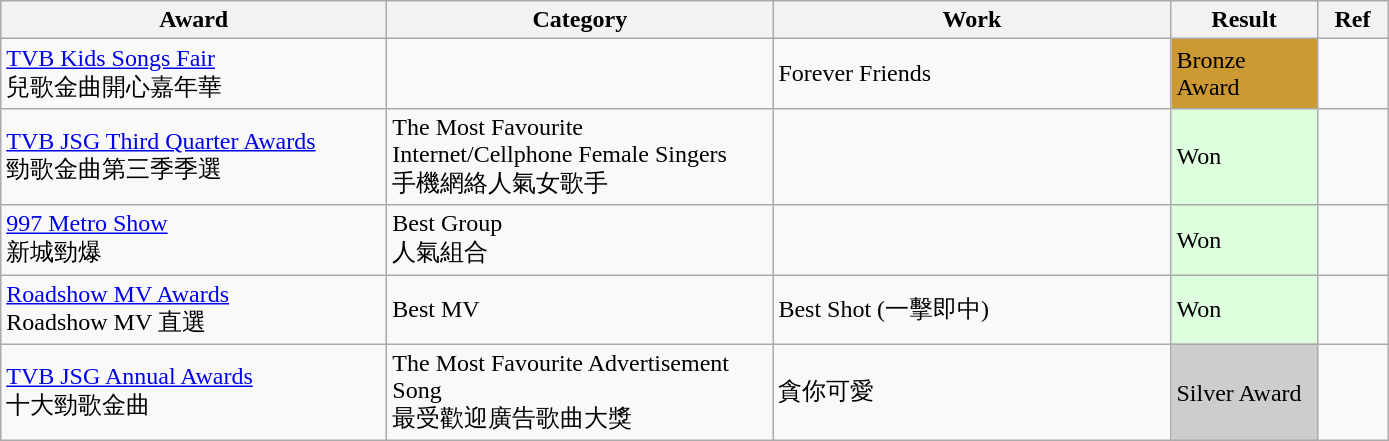<table class="wikitable">
<tr>
<th width="250">Award</th>
<th width="250">Category</th>
<th width="258">Work</th>
<th width="90">Result</th>
<th width="40">Ref</th>
</tr>
<tr>
<td><a href='#'>TVB Kids Songs Fair</a> <br> 兒歌金曲開心嘉年華</td>
<td></td>
<td>Forever Friends</td>
<td style="background: #CC9933"><div>Bronze Award</div></td>
<td align="center"></td>
</tr>
<tr>
<td><a href='#'>TVB JSG Third Quarter Awards</a><br>勁歌金曲第三季季選</td>
<td>The Most Favourite Internet/Cellphone Female Singers  <br> 手機網絡人氣女歌手</td>
<td></td>
<td style="background: #ddffdd"><div>Won</div></td>
<td align="center"></td>
</tr>
<tr>
<td><a href='#'>997 Metro Show</a> <br> 新城勁爆</td>
<td>Best Group <br> 人氣組合</td>
<td></td>
<td style="background: #ddffdd"><div>Won</div></td>
<td align="center"></td>
</tr>
<tr>
<td><a href='#'>Roadshow MV Awards</a> <br> Roadshow MV 直選</td>
<td>Best MV</td>
<td>Best Shot (一擊即中)</td>
<td style="background: #ddffdd"><div>Won</div></td>
<td align="center"></td>
</tr>
<tr>
<td><a href='#'>TVB JSG Annual Awards</a><br>十大勁歌金曲</td>
<td>The Most Favourite Advertisement Song <br>最受歡迎廣告歌曲大獎</td>
<td>貪你可愛</td>
<td style="background:#cdcdcd"><div>Silver Award</div></td>
<td align="center"></td>
</tr>
</table>
